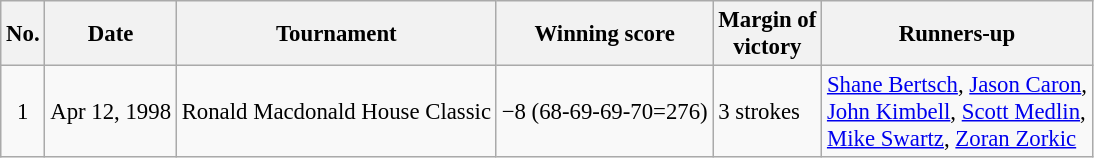<table class="wikitable" style="font-size:95%;">
<tr>
<th>No.</th>
<th>Date</th>
<th>Tournament</th>
<th>Winning score</th>
<th>Margin of<br>victory</th>
<th>Runners-up</th>
</tr>
<tr>
<td align=center>1</td>
<td align=right>Apr 12, 1998</td>
<td>Ronald Macdonald House Classic</td>
<td>−8 (68-69-69-70=276)</td>
<td>3 strokes</td>
<td> <a href='#'>Shane Bertsch</a>,  <a href='#'>Jason Caron</a>,<br> <a href='#'>John Kimbell</a>,  <a href='#'>Scott Medlin</a>,<br> <a href='#'>Mike Swartz</a>,  <a href='#'>Zoran Zorkic</a></td>
</tr>
</table>
